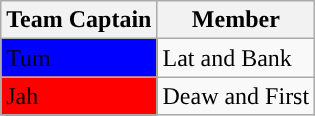<table class="wikitable">
<tr>
<th>Team Captain</th>
<th>Member</th>
</tr>
<tr>
<td style="background:#0000FF"><span>Tum</span></td>
<td>Lat and Bank</td>
</tr>
<tr>
<td style="background:red"><span>Jah</span></td>
<td>Deaw and First</td>
</tr>
</table>
